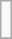<table class="wikitable">
<tr ---->
<td><br></td>
</tr>
<tr ---->
</tr>
</table>
